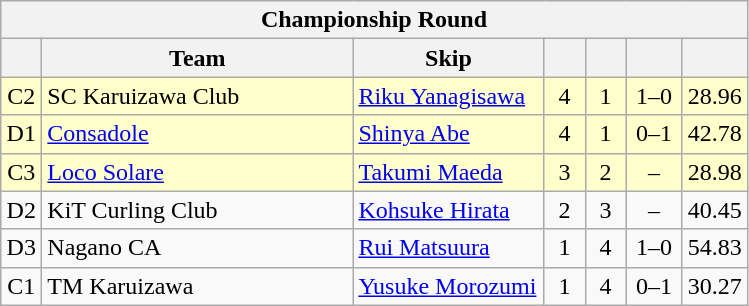<table class=wikitable  style="text-align:center;">
<tr>
<th colspan=7>Championship Round</th>
</tr>
<tr>
<th width=20></th>
<th width=200>Team</th>
<th width=120>Skip</th>
<th width=20></th>
<th width=20></th>
<th width=30></th>
<th width=30></th>
</tr>
<tr bgcolor=#ffffcc>
<td>C2</td>
<td style="text-align:left;"> SC Karuizawa Club</td>
<td style="text-align:left;"><a href='#'>Riku Yanagisawa</a></td>
<td>4</td>
<td>1</td>
<td>1–0</td>
<td>28.96</td>
</tr>
<tr bgcolor=#ffffcc>
<td>D1</td>
<td style="text-align:left;"> <a href='#'>Consadole</a></td>
<td style="text-align:left;"><a href='#'>Shinya Abe</a></td>
<td>4</td>
<td>1</td>
<td>0–1</td>
<td>42.78</td>
</tr>
<tr bgcolor=#ffffcc>
<td>C3</td>
<td style="text-align:left;"> <a href='#'>Loco Solare</a></td>
<td style="text-align:left;"><a href='#'>Takumi Maeda</a></td>
<td>3</td>
<td>2</td>
<td>–</td>
<td>28.98</td>
</tr>
<tr>
<td>D2</td>
<td style="text-align:left;"> KiT Curling Club</td>
<td style="text-align:left;"><a href='#'>Kohsuke Hirata</a></td>
<td>2</td>
<td>3</td>
<td>–</td>
<td>40.45</td>
</tr>
<tr>
<td>D3</td>
<td style="text-align:left;"> Nagano CA</td>
<td style="text-align:left;"><a href='#'>Rui Matsuura</a></td>
<td>1</td>
<td>4</td>
<td>1–0</td>
<td>54.83</td>
</tr>
<tr>
<td>C1</td>
<td style="text-align:left;"> TM Karuizawa</td>
<td style="text-align:left;"><a href='#'>Yusuke Morozumi</a></td>
<td>1</td>
<td>4</td>
<td>0–1</td>
<td>30.27</td>
</tr>
</table>
